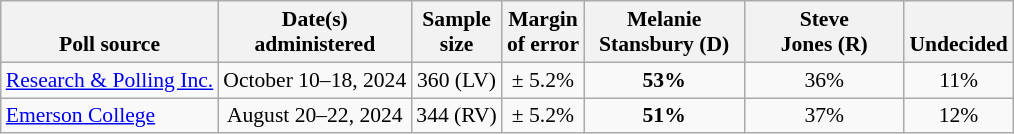<table class="wikitable" style="font-size:90%;text-align:center;">
<tr style="vertical-align:bottom">
<th>Poll source</th>
<th>Date(s)<br>administered</th>
<th>Sample<br>size</th>
<th>Margin<br>of error</th>
<th style="width:100px;">Melanie<br>Stansbury (D)</th>
<th style="width:100px;">Steve<br>Jones (R)</th>
<th>Undecided</th>
</tr>
<tr>
<td style="text-align:left;"><a href='#'>Research & Polling Inc.</a></td>
<td>October 10–18, 2024</td>
<td>360 (LV)</td>
<td>± 5.2%</td>
<td><strong>53%</strong></td>
<td>36%</td>
<td>11%</td>
</tr>
<tr>
<td style="text-align:left;"><a href='#'>Emerson College</a></td>
<td>August 20–22, 2024</td>
<td>344 (RV)</td>
<td>± 5.2%</td>
<td><strong>51%</strong></td>
<td>37%</td>
<td>12%</td>
</tr>
</table>
